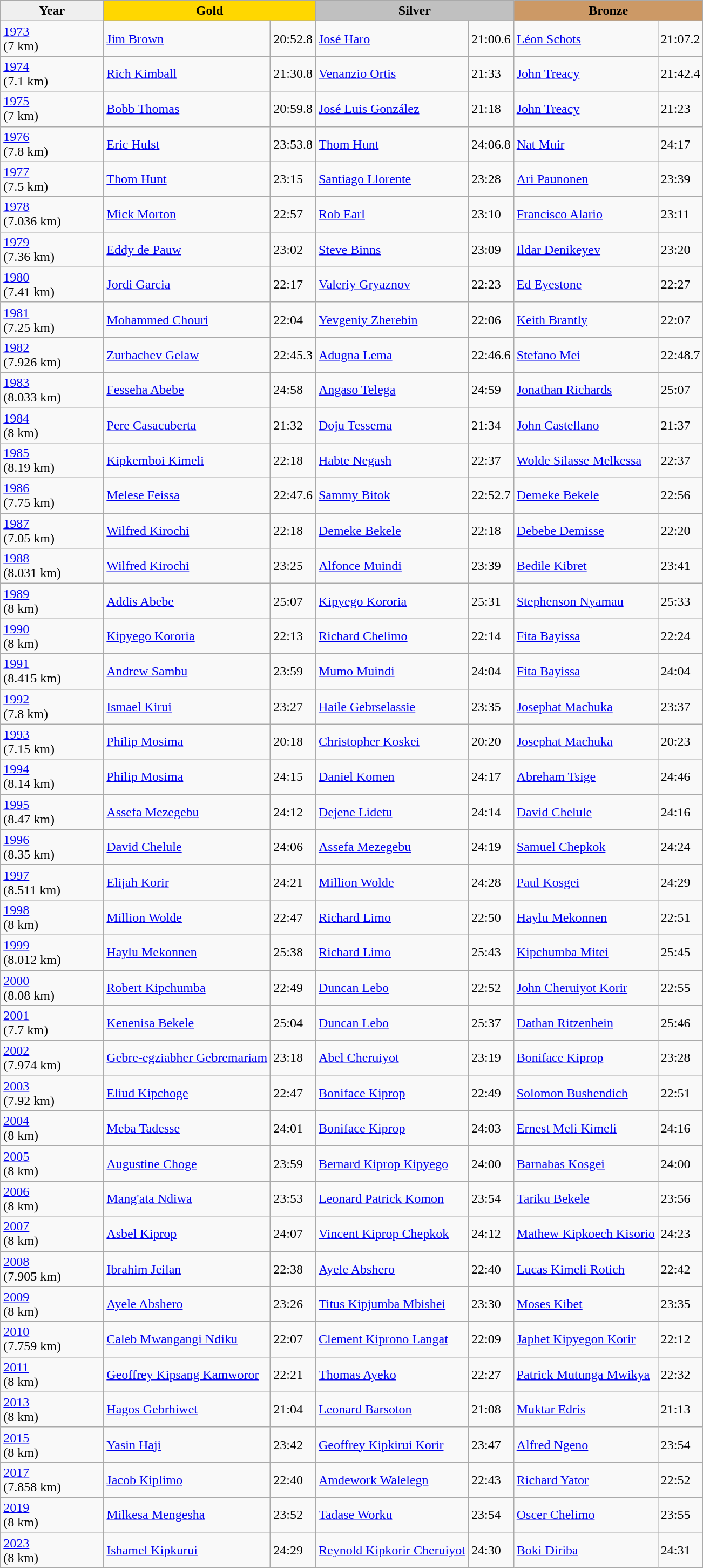<table class="wikitable" style="font-size:100%">
<tr align=center>
<th scope=col style="width:120px; background: #efefef;">Year</th>
<th scope=col colspan=2 style="width:200px; background: gold;">Gold</th>
<th scope=col colspan=2 style="width:200px; background: silver;">Silver</th>
<th scope=col colspan=2 style="width:200px; background: #cc9966;">Bronze</th>
</tr>
<tr>
<td><a href='#'>1973</a><br>(7 km)</td>
<td><a href='#'>Jim Brown</a><br></td>
<td>20:52.8</td>
<td><a href='#'>José Haro</a><br></td>
<td>21:00.6</td>
<td><a href='#'>Léon Schots</a><br></td>
<td>21:07.2</td>
</tr>
<tr>
<td><a href='#'>1974</a><br>(7.1 km)</td>
<td><a href='#'>Rich Kimball</a><br></td>
<td>21:30.8</td>
<td><a href='#'>Venanzio Ortis</a><br></td>
<td>21:33</td>
<td><a href='#'>John Treacy</a><br></td>
<td>21:42.4</td>
</tr>
<tr>
<td><a href='#'>1975</a><br>(7 km)</td>
<td><a href='#'>Bobb Thomas</a><br></td>
<td>20:59.8</td>
<td><a href='#'>José Luis González</a><br></td>
<td>21:18</td>
<td><a href='#'>John Treacy</a><br></td>
<td>21:23</td>
</tr>
<tr>
<td><a href='#'>1976</a><br>(7.8 km)</td>
<td><a href='#'>Eric Hulst</a><br></td>
<td>23:53.8</td>
<td><a href='#'>Thom Hunt</a><br></td>
<td>24:06.8</td>
<td><a href='#'>Nat Muir</a><br></td>
<td>24:17</td>
</tr>
<tr>
<td><a href='#'>1977</a><br>(7.5 km)</td>
<td><a href='#'>Thom Hunt</a><br></td>
<td>23:15</td>
<td><a href='#'>Santiago Llorente</a><br></td>
<td>23:28</td>
<td><a href='#'>Ari Paunonen</a><br></td>
<td>23:39</td>
</tr>
<tr>
<td><a href='#'>1978</a><br>(7.036 km)</td>
<td><a href='#'>Mick Morton</a><br></td>
<td>22:57</td>
<td><a href='#'>Rob Earl</a><br></td>
<td>23:10</td>
<td><a href='#'>Francisco Alario</a><br></td>
<td>23:11</td>
</tr>
<tr>
<td><a href='#'>1979</a><br>(7.36 km)</td>
<td><a href='#'>Eddy de Pauw</a><br></td>
<td>23:02</td>
<td><a href='#'>Steve Binns</a><br></td>
<td>23:09</td>
<td><a href='#'>Ildar Denikeyev</a><br></td>
<td>23:20</td>
</tr>
<tr>
<td><a href='#'>1980</a><br>(7.41 km)</td>
<td><a href='#'>Jordi Garcia</a><br></td>
<td>22:17</td>
<td><a href='#'>Valeriy Gryaznov</a><br></td>
<td>22:23</td>
<td><a href='#'>Ed Eyestone</a><br></td>
<td>22:27</td>
</tr>
<tr>
<td><a href='#'>1981</a><br>(7.25 km)</td>
<td><a href='#'>Mohammed Chouri</a><br></td>
<td>22:04</td>
<td><a href='#'>Yevgeniy Zherebin</a><br></td>
<td>22:06</td>
<td><a href='#'>Keith Brantly</a><br></td>
<td>22:07</td>
</tr>
<tr>
<td><a href='#'>1982</a><br>(7.926 km)</td>
<td><a href='#'>Zurbachev Gelaw</a><br></td>
<td>22:45.3</td>
<td><a href='#'>Adugna Lema</a><br></td>
<td>22:46.6</td>
<td><a href='#'>Stefano Mei</a><br></td>
<td>22:48.7</td>
</tr>
<tr>
<td><a href='#'>1983</a><br>(8.033 km)</td>
<td><a href='#'>Fesseha Abebe</a><br></td>
<td>24:58</td>
<td><a href='#'>Angaso Telega</a><br></td>
<td>24:59</td>
<td><a href='#'>Jonathan Richards</a><br></td>
<td>25:07</td>
</tr>
<tr>
<td><a href='#'>1984</a><br>(8 km)</td>
<td><a href='#'>Pere Casacuberta</a><br></td>
<td>21:32</td>
<td><a href='#'>Doju Tessema</a><br></td>
<td>21:34</td>
<td><a href='#'>John Castellano</a><br></td>
<td>21:37</td>
</tr>
<tr>
<td><a href='#'>1985</a><br>(8.19 km)</td>
<td><a href='#'>Kipkemboi Kimeli</a><br></td>
<td>22:18</td>
<td><a href='#'>Habte Negash</a><br></td>
<td>22:37</td>
<td><a href='#'>Wolde Silasse Melkessa</a><br></td>
<td>22:37</td>
</tr>
<tr>
<td><a href='#'>1986</a><br>(7.75 km)</td>
<td><a href='#'>Melese Feissa</a><br></td>
<td>22:47.6</td>
<td><a href='#'>Sammy Bitok</a><br></td>
<td>22:52.7</td>
<td><a href='#'>Demeke Bekele</a><br></td>
<td>22:56</td>
</tr>
<tr>
<td><a href='#'>1987</a><br>(7.05 km)</td>
<td><a href='#'>Wilfred Kirochi</a><br></td>
<td>22:18</td>
<td><a href='#'>Demeke Bekele</a><br></td>
<td>22:18</td>
<td><a href='#'>Debebe Demisse</a><br></td>
<td>22:20</td>
</tr>
<tr>
<td><a href='#'>1988</a><br>(8.031 km)</td>
<td><a href='#'>Wilfred Kirochi</a><br></td>
<td>23:25</td>
<td><a href='#'>Alfonce Muindi</a><br></td>
<td>23:39</td>
<td><a href='#'>Bedile Kibret</a><br></td>
<td>23:41</td>
</tr>
<tr>
<td><a href='#'>1989</a><br>(8 km)</td>
<td><a href='#'>Addis Abebe</a><br></td>
<td>25:07</td>
<td><a href='#'>Kipyego Kororia</a><br></td>
<td>25:31</td>
<td><a href='#'>Stephenson Nyamau</a><br></td>
<td>25:33</td>
</tr>
<tr>
<td><a href='#'>1990</a><br>(8 km)</td>
<td><a href='#'>Kipyego Kororia</a><br></td>
<td>22:13</td>
<td><a href='#'>Richard Chelimo</a><br></td>
<td>22:14</td>
<td><a href='#'>Fita Bayissa</a><br></td>
<td>22:24</td>
</tr>
<tr>
<td><a href='#'>1991</a><br>(8.415 km)</td>
<td><a href='#'>Andrew Sambu</a><br></td>
<td>23:59</td>
<td><a href='#'>Mumo Muindi</a><br></td>
<td>24:04</td>
<td><a href='#'>Fita Bayissa</a><br></td>
<td>24:04</td>
</tr>
<tr>
<td><a href='#'>1992</a><br>(7.8 km)</td>
<td><a href='#'>Ismael Kirui</a><br></td>
<td>23:27</td>
<td><a href='#'>Haile Gebrselassie</a><br></td>
<td>23:35</td>
<td><a href='#'>Josephat Machuka</a><br></td>
<td>23:37</td>
</tr>
<tr>
<td><a href='#'>1993</a><br>(7.15 km)</td>
<td><a href='#'>Philip Mosima</a><br></td>
<td>20:18</td>
<td><a href='#'>Christopher Koskei</a><br></td>
<td>20:20</td>
<td><a href='#'>Josephat Machuka</a><br></td>
<td>20:23</td>
</tr>
<tr>
<td><a href='#'>1994</a><br>(8.14 km)</td>
<td><a href='#'>Philip Mosima</a><br></td>
<td>24:15</td>
<td><a href='#'>Daniel Komen</a><br></td>
<td>24:17</td>
<td><a href='#'>Abreham Tsige</a><br></td>
<td>24:46</td>
</tr>
<tr>
<td><a href='#'>1995</a><br>(8.47 km)</td>
<td><a href='#'>Assefa Mezegebu</a><br></td>
<td>24:12</td>
<td><a href='#'>Dejene Lidetu</a><br></td>
<td>24:14</td>
<td><a href='#'>David Chelule</a><br></td>
<td>24:16</td>
</tr>
<tr>
<td><a href='#'>1996</a><br>(8.35 km)</td>
<td><a href='#'>David Chelule</a><br></td>
<td>24:06</td>
<td><a href='#'>Assefa Mezegebu</a><br></td>
<td>24:19</td>
<td><a href='#'>Samuel Chepkok</a><br></td>
<td>24:24</td>
</tr>
<tr>
<td><a href='#'>1997</a><br>(8.511 km)</td>
<td><a href='#'>Elijah Korir</a><br></td>
<td>24:21</td>
<td><a href='#'>Million Wolde</a><br></td>
<td>24:28</td>
<td><a href='#'>Paul Kosgei</a><br></td>
<td>24:29</td>
</tr>
<tr>
<td><a href='#'>1998</a><br>(8 km)</td>
<td><a href='#'>Million Wolde</a><br></td>
<td>22:47</td>
<td><a href='#'>Richard Limo</a><br></td>
<td>22:50</td>
<td><a href='#'>Haylu Mekonnen</a><br></td>
<td>22:51</td>
</tr>
<tr>
<td><a href='#'>1999</a><br>(8.012 km)</td>
<td><a href='#'>Haylu Mekonnen</a><br></td>
<td>25:38</td>
<td><a href='#'>Richard Limo</a><br></td>
<td>25:43</td>
<td><a href='#'>Kipchumba Mitei</a><br></td>
<td>25:45</td>
</tr>
<tr>
<td><a href='#'>2000</a><br>(8.08 km)</td>
<td><a href='#'>Robert Kipchumba</a><br></td>
<td>22:49</td>
<td><a href='#'>Duncan Lebo</a><br></td>
<td>22:52</td>
<td><a href='#'>John Cheruiyot Korir</a><br></td>
<td>22:55</td>
</tr>
<tr>
<td><a href='#'>2001</a><br>(7.7 km)</td>
<td><a href='#'>Kenenisa Bekele</a><br></td>
<td>25:04</td>
<td><a href='#'>Duncan Lebo</a><br></td>
<td>25:37</td>
<td><a href='#'>Dathan Ritzenhein</a><br></td>
<td>25:46</td>
</tr>
<tr>
<td><a href='#'>2002</a><br>(7.974 km)</td>
<td><a href='#'>Gebre-egziabher Gebremariam</a><br></td>
<td>23:18</td>
<td><a href='#'>Abel Cheruiyot</a><br></td>
<td>23:19</td>
<td><a href='#'>Boniface Kiprop</a><br></td>
<td>23:28</td>
</tr>
<tr>
<td><a href='#'>2003</a><br>(7.92 km)</td>
<td><a href='#'>Eliud Kipchoge</a><br></td>
<td>22:47</td>
<td><a href='#'>Boniface Kiprop</a><br></td>
<td>22:49</td>
<td><a href='#'>Solomon Bushendich</a><br></td>
<td>22:51</td>
</tr>
<tr>
<td><a href='#'>2004</a><br>(8 km)</td>
<td><a href='#'>Meba Tadesse</a><br></td>
<td>24:01</td>
<td><a href='#'>Boniface Kiprop</a><br></td>
<td>24:03</td>
<td><a href='#'>Ernest Meli Kimeli</a><br></td>
<td>24:16</td>
</tr>
<tr>
<td><a href='#'>2005</a><br>(8 km)</td>
<td><a href='#'>Augustine Choge</a><br></td>
<td>23:59</td>
<td><a href='#'>Bernard Kiprop Kipyego</a><br></td>
<td>24:00</td>
<td><a href='#'>Barnabas Kosgei</a><br></td>
<td>24:00</td>
</tr>
<tr>
<td><a href='#'>2006</a><br>(8 km)</td>
<td><a href='#'>Mang'ata Ndiwa</a><br></td>
<td>23:53</td>
<td><a href='#'>Leonard Patrick Komon</a><br></td>
<td>23:54</td>
<td><a href='#'>Tariku Bekele</a><br></td>
<td>23:56</td>
</tr>
<tr>
<td><a href='#'>2007</a><br>(8 km)</td>
<td><a href='#'>Asbel Kiprop</a><br></td>
<td>24:07</td>
<td><a href='#'>Vincent Kiprop Chepkok</a><br></td>
<td>24:12</td>
<td><a href='#'>Mathew Kipkoech Kisorio</a><br></td>
<td>24:23</td>
</tr>
<tr>
<td><a href='#'>2008</a><br>(7.905 km)</td>
<td><a href='#'>Ibrahim Jeilan</a><br></td>
<td>22:38</td>
<td><a href='#'>Ayele Abshero</a><br></td>
<td>22:40</td>
<td><a href='#'>Lucas Kimeli Rotich</a><br></td>
<td>22:42</td>
</tr>
<tr>
<td><a href='#'>2009</a><br>(8 km)</td>
<td><a href='#'>Ayele Abshero</a><br></td>
<td>23:26</td>
<td><a href='#'>Titus Kipjumba Mbishei</a><br></td>
<td>23:30</td>
<td><a href='#'>Moses Kibet</a><br></td>
<td>23:35</td>
</tr>
<tr>
<td><a href='#'>2010</a><br>(7.759 km)</td>
<td><a href='#'>Caleb Mwangangi Ndiku</a><br></td>
<td>22:07</td>
<td><a href='#'>Clement Kiprono Langat</a><br></td>
<td>22:09</td>
<td><a href='#'>Japhet Kipyegon Korir</a><br></td>
<td>22:12</td>
</tr>
<tr>
<td><a href='#'>2011</a><br>(8 km)</td>
<td><a href='#'>Geoffrey Kipsang Kamworor</a><br></td>
<td>22:21</td>
<td><a href='#'>Thomas Ayeko</a><br></td>
<td>22:27</td>
<td><a href='#'>Patrick Mutunga Mwikya</a><br></td>
<td>22:32</td>
</tr>
<tr>
<td><a href='#'>2013</a><br>(8 km)</td>
<td><a href='#'>Hagos Gebrhiwet</a><br></td>
<td>21:04</td>
<td><a href='#'>Leonard Barsoton</a><br></td>
<td>21:08</td>
<td><a href='#'>Muktar Edris</a><br></td>
<td>21:13</td>
</tr>
<tr>
<td><a href='#'>2015</a><br>(8 km)</td>
<td><a href='#'>Yasin Haji</a><br></td>
<td>23:42</td>
<td><a href='#'>Geoffrey Kipkirui Korir</a><br></td>
<td>23:47</td>
<td><a href='#'>Alfred Ngeno</a><br></td>
<td>23:54</td>
</tr>
<tr>
<td><a href='#'>2017</a><br>(7.858 km)</td>
<td><a href='#'>Jacob Kiplimo</a><br></td>
<td>22:40</td>
<td><a href='#'>Amdework Walelegn</a><br></td>
<td>22:43</td>
<td><a href='#'>Richard Yator</a><br></td>
<td>22:52</td>
</tr>
<tr>
<td><a href='#'>2019</a><br>(8 km)</td>
<td><a href='#'>Milkesa Mengesha</a><br></td>
<td>23:52</td>
<td><a href='#'>Tadase Worku</a><br></td>
<td>23:54</td>
<td><a href='#'>Oscer Chelimo</a><br></td>
<td>23:55</td>
</tr>
<tr>
<td><a href='#'>2023</a><br>(8 km)</td>
<td><a href='#'>Ishamel Kipkurui</a><br></td>
<td>24:29</td>
<td><a href='#'>Reynold Kipkorir Cheruiyot</a><br></td>
<td>24:30</td>
<td><a href='#'>Boki Diriba</a><br></td>
<td>24:31</td>
</tr>
</table>
